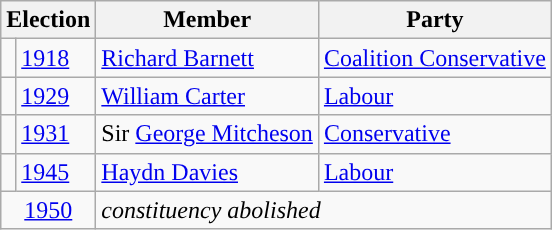<table class="wikitable">
<tr>
<th colspan="2">Election</th>
<th>Member</th>
<th>Party</th>
</tr>
<tr>
<td style="color:inherit;background-color: "></td>
<td><a href='#'>1918</a></td>
<td><a href='#'>Richard Barnett</a></td>
<td><a href='#'>Coalition Conservative</a></td>
</tr>
<tr>
<td style="color:inherit;background-color: "></td>
<td><a href='#'>1929</a></td>
<td><a href='#'>William Carter</a></td>
<td><a href='#'>Labour</a></td>
</tr>
<tr>
<td style="color:inherit;background-color: "></td>
<td><a href='#'>1931</a></td>
<td>Sir <a href='#'>George Mitcheson</a></td>
<td><a href='#'>Conservative</a></td>
</tr>
<tr>
<td style="color:inherit;background-color: "></td>
<td><a href='#'>1945</a></td>
<td><a href='#'>Haydn Davies</a></td>
<td><a href='#'>Labour</a></td>
</tr>
<tr>
<td colspan="2" style="text-align:center;"><a href='#'>1950</a></td>
<td colspan="2"><em>constituency abolished</em></td>
</tr>
</table>
